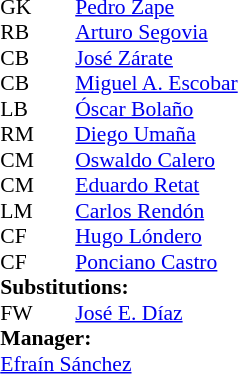<table style="font-size:90%; margin:0.2em auto;" cellspacing="0" cellpadding="0">
<tr>
<th width="25"></th>
<th width="25"></th>
</tr>
<tr>
<td>GK</td>
<td></td>
<td><a href='#'>Pedro Zape</a></td>
</tr>
<tr>
<td>RB</td>
<td></td>
<td><a href='#'>Arturo Segovia</a></td>
</tr>
<tr>
<td>CB</td>
<td></td>
<td><a href='#'>José Zárate</a></td>
</tr>
<tr>
<td>CB</td>
<td></td>
<td><a href='#'>Miguel A. Escobar</a></td>
</tr>
<tr>
<td>LB</td>
<td></td>
<td><a href='#'>Óscar Bolaño</a></td>
</tr>
<tr>
<td>RM</td>
<td></td>
<td><a href='#'>Diego Umaña</a></td>
</tr>
<tr>
<td>CM</td>
<td></td>
<td><a href='#'>Oswaldo Calero</a></td>
</tr>
<tr>
<td>CM</td>
<td></td>
<td><a href='#'>Eduardo Retat</a></td>
</tr>
<tr>
<td>LM</td>
<td></td>
<td><a href='#'>Carlos Rendón</a></td>
<td></td>
<td></td>
</tr>
<tr>
<td>CF</td>
<td></td>
<td><a href='#'>Hugo Lóndero</a></td>
</tr>
<tr>
<td>CF</td>
<td></td>
<td><a href='#'>Ponciano Castro</a></td>
</tr>
<tr>
<td colspan=3><strong>Substitutions:</strong></td>
</tr>
<tr>
<td>FW</td>
<td></td>
<td><a href='#'>José E. Díaz</a></td>
<td></td>
<td></td>
</tr>
<tr>
<td colspan=3><strong>Manager:</strong></td>
</tr>
<tr>
<td colspan=4><a href='#'>Efraín Sánchez</a></td>
</tr>
</table>
